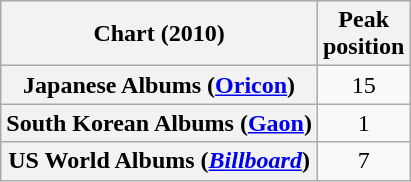<table class="wikitable plainrowheaders" style="text-align:center">
<tr>
<th>Chart (2010)</th>
<th>Peak<br>position</th>
</tr>
<tr>
<th scope="row">Japanese Albums (<a href='#'>Oricon</a>)</th>
<td>15</td>
</tr>
<tr>
<th scope="row">South Korean Albums (<a href='#'>Gaon</a>)</th>
<td>1</td>
</tr>
<tr>
<th scope="row">US World Albums (<em><a href='#'>Billboard</a></em>)</th>
<td>7</td>
</tr>
</table>
